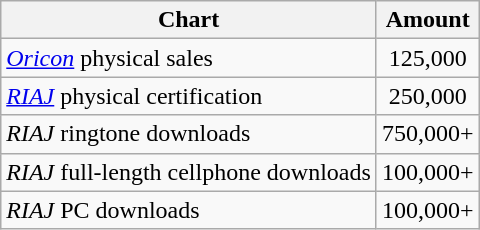<table class="wikitable">
<tr>
<th>Chart</th>
<th>Amount</th>
</tr>
<tr>
<td><em><a href='#'>Oricon</a></em> physical sales</td>
<td align="center">125,000</td>
</tr>
<tr>
<td><em><a href='#'>RIAJ</a></em> physical certification</td>
<td align="center">250,000</td>
</tr>
<tr>
<td><em>RIAJ</em> ringtone downloads</td>
<td align="center">750,000+</td>
</tr>
<tr>
<td><em>RIAJ</em> full-length cellphone downloads</td>
<td align="center">100,000+</td>
</tr>
<tr>
<td><em>RIAJ</em> PC downloads</td>
<td align="center">100,000+</td>
</tr>
</table>
